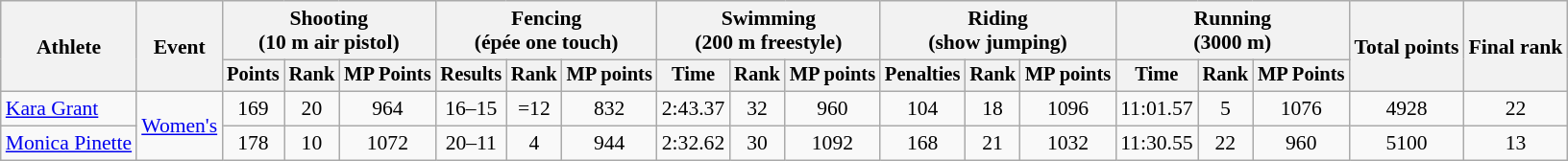<table class="wikitable" style="font-size:90%">
<tr>
<th rowspan="2">Athlete</th>
<th rowspan="2">Event</th>
<th colspan=3>Shooting<br><span>(10 m air pistol)</span></th>
<th colspan=3>Fencing<br><span>(épée one touch)</span></th>
<th colspan=3>Swimming<br><span>(200 m freestyle)</span></th>
<th colspan=3>Riding<br><span>(show jumping)</span></th>
<th colspan=3>Running<br><span>(3000 m)</span></th>
<th rowspan=2>Total points</th>
<th rowspan=2>Final rank</th>
</tr>
<tr style="font-size:95%">
<th>Points</th>
<th>Rank</th>
<th>MP Points</th>
<th>Results</th>
<th>Rank</th>
<th>MP points</th>
<th>Time</th>
<th>Rank</th>
<th>MP points</th>
<th>Penalties</th>
<th>Rank</th>
<th>MP points</th>
<th>Time</th>
<th>Rank</th>
<th>MP Points</th>
</tr>
<tr align=center>
<td align=left><a href='#'>Kara Grant</a></td>
<td align=left rowspan=2><a href='#'>Women's</a></td>
<td>169</td>
<td>20</td>
<td>964</td>
<td>16–15</td>
<td>=12</td>
<td>832</td>
<td>2:43.37</td>
<td>32</td>
<td>960</td>
<td>104</td>
<td>18</td>
<td>1096</td>
<td>11:01.57</td>
<td>5</td>
<td>1076</td>
<td>4928</td>
<td>22</td>
</tr>
<tr align=center>
<td align=left><a href='#'>Monica Pinette</a></td>
<td>178</td>
<td>10</td>
<td>1072</td>
<td>20–11</td>
<td>4</td>
<td>944</td>
<td>2:32.62</td>
<td>30</td>
<td>1092</td>
<td>168</td>
<td>21</td>
<td>1032</td>
<td>11:30.55</td>
<td>22</td>
<td>960</td>
<td>5100</td>
<td>13</td>
</tr>
</table>
